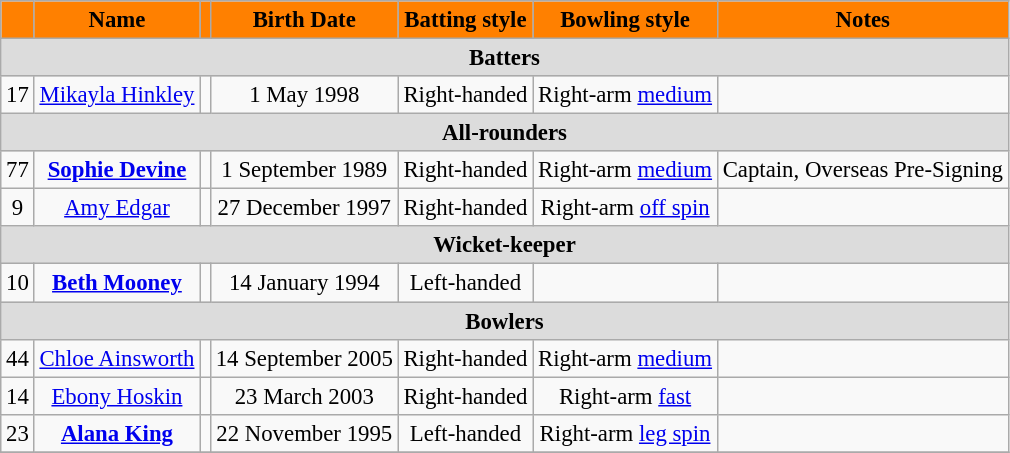<table class="wikitable" style="font-size:95%;">
<tr>
<th style="background:#ff8000; color:black;"></th>
<th style="background:#ff8000; color:black;">Name</th>
<th style="background:#ff8000; color:black;"></th>
<th style="background:#ff8000; color:black;">Birth Date</th>
<th style="background:#ff8000; color:black;">Batting style</th>
<th style="background:#ff8000; color:black;">Bowling style</th>
<th style="background:#ff8000; color:black;">Notes</th>
</tr>
<tr>
<th colspan="7" style="background: #DCDCDC; text-align:center;">Batters</th>
</tr>
<tr align="center">
<td>17</td>
<td><a href='#'>Mikayla Hinkley</a></td>
<td></td>
<td>1 May 1998</td>
<td>Right-handed</td>
<td>Right-arm <a href='#'>medium</a></td>
<td></td>
</tr>
<tr>
<th colspan="7" style="background: #DCDCDC; text-align:center;">All-rounders</th>
</tr>
<tr align="center">
<td>77</td>
<td><strong><a href='#'>Sophie Devine</a></strong></td>
<td></td>
<td>1 September 1989</td>
<td>Right-handed</td>
<td>Right-arm <a href='#'>medium</a></td>
<td>Captain, Overseas Pre-Signing</td>
</tr>
<tr align="center">
<td>9</td>
<td><a href='#'>Amy Edgar</a></td>
<td></td>
<td>27 December 1997</td>
<td>Right-handed</td>
<td>Right-arm <a href='#'>off spin</a></td>
<td></td>
</tr>
<tr>
<th colspan="7" style="background: #DCDCDC; text-align:center;">Wicket-keeper</th>
</tr>
<tr align="center">
<td>10</td>
<td><strong><a href='#'>Beth Mooney</a></strong></td>
<td></td>
<td>14 January 1994</td>
<td>Left-handed</td>
<td></td>
<td></td>
</tr>
<tr>
<th colspan="7" style="background: #DCDCDC; text-align:center;">Bowlers</th>
</tr>
<tr align="center">
<td>44</td>
<td><a href='#'>Chloe Ainsworth</a></td>
<td></td>
<td>14 September 2005</td>
<td>Right-handed</td>
<td>Right-arm <a href='#'>medium</a></td>
<td></td>
</tr>
<tr align="center">
<td>14</td>
<td><a href='#'>Ebony Hoskin</a></td>
<td></td>
<td>23 March 2003</td>
<td>Right-handed</td>
<td>Right-arm <a href='#'>fast</a></td>
<td></td>
</tr>
<tr align="center">
<td>23</td>
<td><strong><a href='#'>Alana King</a></strong></td>
<td></td>
<td>22 November 1995</td>
<td>Left-handed</td>
<td>Right-arm <a href='#'>leg spin</a></td>
<td></td>
</tr>
<tr>
</tr>
</table>
